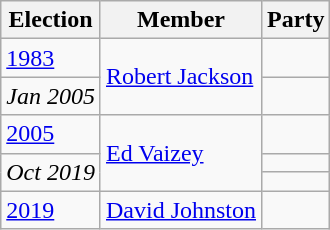<table class="wikitable">
<tr>
<th>Election</th>
<th>Member</th>
<th colspan="2">Party</th>
</tr>
<tr>
<td><a href='#'>1983</a></td>
<td rowspan=2><a href='#'>Robert Jackson</a></td>
<td></td>
</tr>
<tr>
<td><em>Jan 2005</em></td>
<td></td>
</tr>
<tr>
<td><a href='#'>2005</a></td>
<td rowspan="3"><a href='#'>Ed Vaizey</a></td>
<td></td>
</tr>
<tr>
<td rowspan = 2><em>Oct 2019</em></td>
<td></td>
</tr>
<tr>
<td></td>
</tr>
<tr>
<td><a href='#'>2019</a></td>
<td><a href='#'>David Johnston</a></td>
<td></td>
</tr>
</table>
